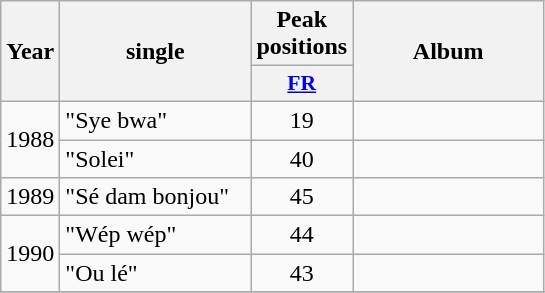<table class="wikitable">
<tr>
<th align="center" rowspan="2" width="10">Year</th>
<th align="center" rowspan="2" width="120">single</th>
<th align="center" colspan="1" width="20">Peak positions</th>
<th align="center" rowspan="2" width="120">Album</th>
</tr>
<tr>
<th scope="col" style="width:3em;font-size:90%;"><a href='#'>FR</a><br></th>
</tr>
<tr>
<td style="text-align:center;" rowspan=2>1988</td>
<td>"Sye bwa"</td>
<td style="text-align:center;">19</td>
<td style="text-align:center;"></td>
</tr>
<tr>
<td>"Solei"</td>
<td style="text-align:center;">40</td>
<td style="text-align:center;"></td>
</tr>
<tr>
<td style="text-align:center;" rowspan=1>1989</td>
<td>"Sé dam bonjou"</td>
<td style="text-align:center;">45</td>
<td style="text-align:center;"></td>
</tr>
<tr>
<td style="text-align:center;" rowspan=2>1990</td>
<td>"Wép wép"</td>
<td style="text-align:center;">44</td>
<td style="text-align:center;"></td>
</tr>
<tr>
<td>"Ou lé"</td>
<td style="text-align:center;">43</td>
<td style="text-align:center;"></td>
</tr>
<tr>
</tr>
</table>
